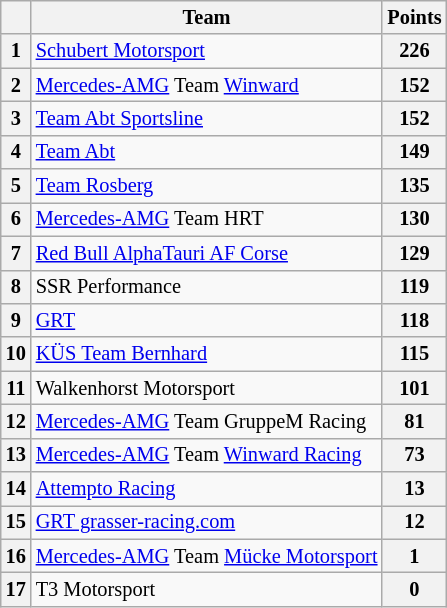<table class="wikitable" style="font-size: 85%;">
<tr>
<th></th>
<th>Team</th>
<th>Points</th>
</tr>
<tr>
<th>1</th>
<td> <a href='#'>Schubert Motorsport</a></td>
<th>226</th>
</tr>
<tr>
<th>2</th>
<td> <a href='#'>Mercedes-AMG</a> Team <a href='#'>Winward</a></td>
<th>152</th>
</tr>
<tr>
<th>3</th>
<td> <a href='#'>Team Abt Sportsline</a></td>
<th>152</th>
</tr>
<tr>
<th>4</th>
<td> <a href='#'>Team Abt</a></td>
<th>149</th>
</tr>
<tr>
<th>5</th>
<td> <a href='#'>Team Rosberg</a></td>
<th>135</th>
</tr>
<tr>
<th>6</th>
<td> <a href='#'>Mercedes-AMG</a> Team HRT</td>
<th>130</th>
</tr>
<tr>
<th>7</th>
<td> <a href='#'>Red Bull AlphaTauri AF Corse</a></td>
<th>129</th>
</tr>
<tr>
<th>8</th>
<td> SSR Performance</td>
<th>119</th>
</tr>
<tr>
<th>9</th>
<td> <a href='#'>GRT</a></td>
<th>118</th>
</tr>
<tr>
<th>10</th>
<td> <a href='#'>KÜS Team Bernhard</a></td>
<th>115</th>
</tr>
<tr>
<th>11</th>
<td> Walkenhorst Motorsport</td>
<th>101</th>
</tr>
<tr>
<th>12</th>
<td> <a href='#'>Mercedes-AMG</a> Team GruppeM Racing</td>
<th>81</th>
</tr>
<tr>
<th>13</th>
<td> <a href='#'>Mercedes-AMG</a> Team <a href='#'>Winward Racing</a></td>
<th>73</th>
</tr>
<tr>
<th>14</th>
<td> <a href='#'>Attempto Racing</a></td>
<th>13</th>
</tr>
<tr>
<th>15</th>
<td> <a href='#'>GRT grasser-racing.com</a></td>
<th>12</th>
</tr>
<tr>
<th>16</th>
<td> <a href='#'>Mercedes-AMG</a> Team <a href='#'>Mücke Motorsport</a></td>
<th>1</th>
</tr>
<tr>
<th>17</th>
<td> T3 Motorsport</td>
<th>0</th>
</tr>
</table>
